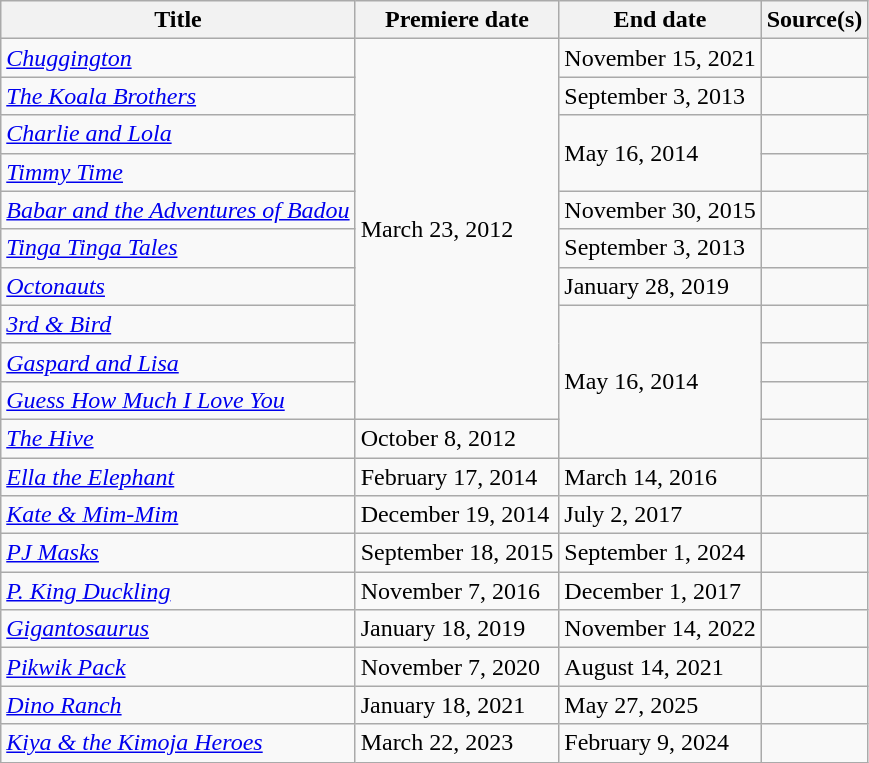<table class="wikitable sortable">
<tr>
<th>Title</th>
<th>Premiere date</th>
<th>End date</th>
<th>Source(s)</th>
</tr>
<tr>
<td><em><a href='#'>Chuggington</a></em></td>
<td rowspan=10>March 23, 2012</td>
<td>November 15, 2021</td>
<td></td>
</tr>
<tr>
<td><em><a href='#'>The Koala Brothers</a></em></td>
<td>September 3, 2013</td>
<td></td>
</tr>
<tr>
<td><em><a href='#'>Charlie and Lola</a></em></td>
<td rowspan=2>May 16, 2014</td>
<td></td>
</tr>
<tr>
<td><em><a href='#'>Timmy Time</a></em></td>
<td></td>
</tr>
<tr>
<td><em><a href='#'>Babar and the Adventures of Badou</a></em></td>
<td>November 30, 2015</td>
<td></td>
</tr>
<tr>
<td><em><a href='#'>Tinga Tinga Tales</a></em></td>
<td>September 3, 2013</td>
<td></td>
</tr>
<tr>
<td><em><a href='#'>Octonauts</a></em></td>
<td>January 28, 2019</td>
<td></td>
</tr>
<tr>
<td><em><a href='#'>3rd & Bird</a></em></td>
<td rowspan=4>May 16, 2014</td>
<td></td>
</tr>
<tr>
<td><em><a href='#'>Gaspard and Lisa</a></em></td>
<td></td>
</tr>
<tr>
<td><em><a href='#'>Guess How Much I Love You</a></em></td>
<td></td>
</tr>
<tr>
<td><em><a href='#'>The Hive</a></em></td>
<td>October 8, 2012</td>
<td></td>
</tr>
<tr>
<td><em><a href='#'>Ella the Elephant</a></em></td>
<td>February 17, 2014</td>
<td>March 14, 2016</td>
<td></td>
</tr>
<tr>
<td><em><a href='#'>Kate & Mim-Mim</a></em></td>
<td>December 19, 2014</td>
<td>July 2, 2017</td>
<td></td>
</tr>
<tr>
<td><em><a href='#'>PJ Masks</a></em></td>
<td>September 18, 2015</td>
<td>September 1, 2024</td>
<td></td>
</tr>
<tr>
<td><em><a href='#'>P. King Duckling</a></em></td>
<td>November 7, 2016</td>
<td>December 1, 2017</td>
<td></td>
</tr>
<tr>
<td><em><a href='#'>Gigantosaurus</a></em></td>
<td>January 18, 2019</td>
<td>November 14, 2022</td>
<td></td>
</tr>
<tr>
<td><em><a href='#'>Pikwik Pack</a></em></td>
<td>November 7, 2020</td>
<td>August 14, 2021</td>
<td></td>
</tr>
<tr>
<td><em><a href='#'>Dino Ranch</a></em></td>
<td>January 18, 2021</td>
<td>May 27, 2025</td>
<td></td>
</tr>
<tr>
<td><em><a href='#'>Kiya & the Kimoja Heroes</a></em></td>
<td>March 22, 2023</td>
<td>February 9, 2024</td>
<td></td>
</tr>
</table>
